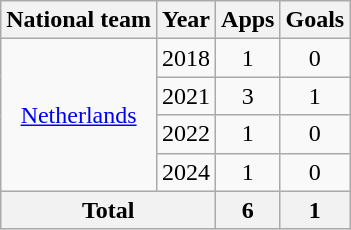<table class=wikitable style=text-align:center>
<tr>
<th>National team</th>
<th>Year</th>
<th>Apps</th>
<th>Goals</th>
</tr>
<tr>
<td rowspan="4"><a href='#'>Netherlands</a></td>
<td>2018</td>
<td>1</td>
<td>0</td>
</tr>
<tr>
<td>2021</td>
<td>3</td>
<td>1</td>
</tr>
<tr>
<td>2022</td>
<td>1</td>
<td>0</td>
</tr>
<tr>
<td>2024</td>
<td>1</td>
<td>0</td>
</tr>
<tr>
<th colspan="2">Total</th>
<th>6</th>
<th>1</th>
</tr>
</table>
